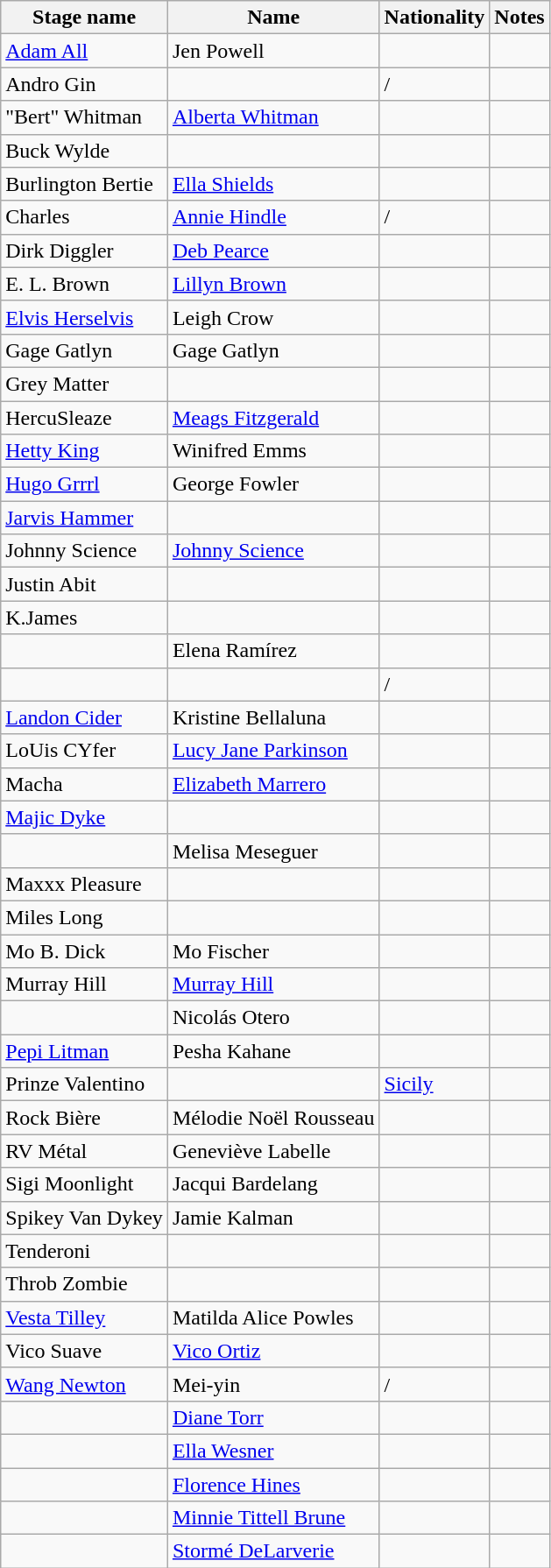<table class="wikitable sortable">
<tr>
<th>Stage name</th>
<th>Name</th>
<th>Nationality</th>
<th class="unsortable">Notes</th>
</tr>
<tr>
<td><a href='#'>Adam All</a></td>
<td>Jen Powell</td>
<td></td>
<td></td>
</tr>
<tr>
<td>Andro Gin</td>
<td></td>
<td> / </td>
<td></td>
</tr>
<tr>
<td>"Bert" Whitman</td>
<td><a href='#'>Alberta Whitman</a></td>
<td></td>
<td></td>
</tr>
<tr>
<td>Buck Wylde</td>
<td></td>
<td></td>
<td></td>
</tr>
<tr>
<td>Burlington Bertie</td>
<td><a href='#'>Ella Shields</a></td>
<td></td>
<td></td>
</tr>
<tr>
<td>Charles</td>
<td><a href='#'>Annie Hindle</a></td>
<td> / </td>
<td></td>
</tr>
<tr>
<td>Dirk Diggler</td>
<td><a href='#'>Deb Pearce</a></td>
<td></td>
<td></td>
</tr>
<tr>
<td>E. L. Brown</td>
<td><a href='#'>Lillyn Brown</a></td>
<td></td>
<td></td>
</tr>
<tr>
<td><a href='#'>Elvis Herselvis</a></td>
<td>Leigh Crow</td>
<td></td>
<td></td>
</tr>
<tr>
<td>Gage Gatlyn</td>
<td>Gage Gatlyn</td>
<td></td>
<td></td>
</tr>
<tr>
<td>Grey Matter</td>
<td></td>
<td></td>
<td></td>
</tr>
<tr>
<td>HercuSleaze</td>
<td><a href='#'>Meags Fitzgerald</a></td>
<td></td>
<td></td>
</tr>
<tr>
<td><a href='#'>Hetty King</a></td>
<td>Winifred Emms</td>
<td></td>
<td></td>
</tr>
<tr>
<td><a href='#'>Hugo Grrrl</a></td>
<td>George Fowler</td>
<td></td>
<td></td>
</tr>
<tr>
<td><a href='#'>Jarvis Hammer</a></td>
<td></td>
<td></td>
<td></td>
</tr>
<tr>
<td>Johnny Science</td>
<td><a href='#'>Johnny Science</a></td>
<td></td>
<td></td>
</tr>
<tr>
<td>Justin Abit</td>
<td></td>
<td></td>
<td></td>
</tr>
<tr>
<td>K.James</td>
<td></td>
<td></td>
<td></td>
</tr>
<tr>
<td></td>
<td>Elena Ramírez</td>
<td></td>
<td></td>
</tr>
<tr>
<td></td>
<td></td>
<td> / </td>
<td></td>
</tr>
<tr>
<td><a href='#'>Landon Cider</a></td>
<td>Kristine Bellaluna</td>
<td></td>
<td></td>
</tr>
<tr>
<td>LoUis CYfer</td>
<td><a href='#'>Lucy Jane Parkinson</a></td>
<td></td>
<td></td>
</tr>
<tr>
<td>Macha</td>
<td><a href='#'>Elizabeth Marrero</a></td>
<td></td>
<td></td>
</tr>
<tr>
<td><a href='#'>Majic Dyke</a></td>
<td></td>
<td></td>
<td></td>
</tr>
<tr>
<td></td>
<td>Melisa Meseguer</td>
<td></td>
<td></td>
</tr>
<tr>
<td>Maxxx Pleasure</td>
<td></td>
<td></td>
<td></td>
</tr>
<tr>
<td>Miles Long</td>
<td></td>
<td></td>
<td></td>
</tr>
<tr>
<td>Mo B. Dick</td>
<td>Mo Fischer</td>
<td></td>
<td></td>
</tr>
<tr>
<td>Murray Hill</td>
<td><a href='#'>Murray Hill</a></td>
<td></td>
<td></td>
</tr>
<tr>
<td></td>
<td>Nicolás Otero</td>
<td></td>
<td></td>
</tr>
<tr>
<td><a href='#'>Pepi Litman</a></td>
<td>Pesha Kahane</td>
<td></td>
<td></td>
</tr>
<tr>
<td>Prinze Valentino</td>
<td></td>
<td><a href='#'>Sicily</a></td>
<td></td>
</tr>
<tr>
<td>Rock Bière</td>
<td>Mélodie Noël Rousseau</td>
<td></td>
<td></td>
</tr>
<tr>
<td>RV Métal</td>
<td>Geneviève Labelle</td>
<td></td>
<td></td>
</tr>
<tr>
<td>Sigi Moonlight</td>
<td>Jacqui Bardelang</td>
<td></td>
<td></td>
</tr>
<tr>
<td>Spikey Van Dykey</td>
<td>Jamie Kalman</td>
<td></td>
<td></td>
</tr>
<tr>
<td>Tenderoni</td>
<td></td>
<td></td>
<td></td>
</tr>
<tr>
<td>Throb Zombie</td>
<td></td>
<td></td>
<td></td>
</tr>
<tr>
<td><a href='#'>Vesta Tilley</a></td>
<td>Matilda Alice Powles</td>
<td></td>
<td></td>
</tr>
<tr>
<td>Vico Suave</td>
<td><a href='#'>Vico Ortiz</a></td>
<td></td>
<td></td>
</tr>
<tr>
<td><a href='#'>Wang Newton</a></td>
<td>Mei-yin</td>
<td> / </td>
<td></td>
</tr>
<tr>
<td></td>
<td><a href='#'>Diane Torr</a></td>
<td></td>
<td></td>
</tr>
<tr>
<td></td>
<td><a href='#'>Ella Wesner</a></td>
<td></td>
<td></td>
</tr>
<tr>
<td></td>
<td><a href='#'>Florence Hines</a></td>
<td></td>
<td></td>
</tr>
<tr>
<td></td>
<td><a href='#'>Minnie Tittell Brune</a></td>
<td></td>
<td></td>
</tr>
<tr>
<td></td>
<td><a href='#'>Stormé DeLarverie</a></td>
<td></td>
<td></td>
</tr>
</table>
